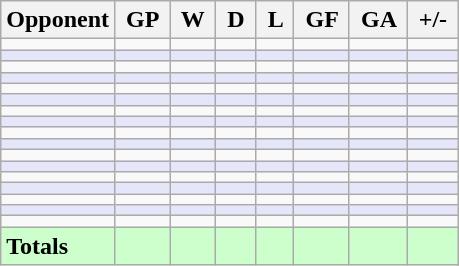<table class="wikitable">
<tr>
<th>Opponent</th>
<th> GP </th>
<th> W </th>
<th> D </th>
<th> L </th>
<th> GF </th>
<th> GA </th>
<th> +/- </th>
</tr>
<tr>
<td></td>
<td></td>
<td></td>
<td></td>
<td></td>
<td></td>
<td></td>
<td></td>
</tr>
<tr bgcolor="E6E6FA">
<td></td>
<td></td>
<td></td>
<td></td>
<td></td>
<td></td>
<td></td>
<td></td>
</tr>
<tr>
<td></td>
<td></td>
<td></td>
<td></td>
<td></td>
<td></td>
<td></td>
<td></td>
</tr>
<tr bgcolor="E6E6FA">
<td></td>
<td></td>
<td></td>
<td></td>
<td></td>
<td></td>
<td></td>
<td></td>
</tr>
<tr>
<td></td>
<td></td>
<td></td>
<td></td>
<td></td>
<td></td>
<td></td>
<td></td>
</tr>
<tr bgcolor="E6E6FA">
<td></td>
<td></td>
<td></td>
<td></td>
<td></td>
<td></td>
<td></td>
<td></td>
</tr>
<tr>
<td></td>
<td></td>
<td></td>
<td></td>
<td></td>
<td></td>
<td></td>
<td></td>
</tr>
<tr bgcolor="E6E6FA">
<td></td>
<td></td>
<td></td>
<td></td>
<td></td>
<td></td>
<td></td>
<td></td>
</tr>
<tr>
<td></td>
<td></td>
<td></td>
<td></td>
<td></td>
<td></td>
<td></td>
<td></td>
</tr>
<tr bgcolor="E6E6FA">
<td></td>
<td></td>
<td></td>
<td></td>
<td></td>
<td></td>
<td></td>
<td></td>
</tr>
<tr>
<td></td>
<td></td>
<td></td>
<td></td>
<td></td>
<td></td>
<td></td>
<td></td>
</tr>
<tr bgcolor="E6E6FA">
<td></td>
<td></td>
<td></td>
<td></td>
<td></td>
<td></td>
<td></td>
<td></td>
</tr>
<tr>
<td></td>
<td></td>
<td></td>
<td></td>
<td></td>
<td></td>
<td></td>
<td></td>
</tr>
<tr bgcolor="E6E6FA">
<td></td>
<td></td>
<td></td>
<td></td>
<td></td>
<td></td>
<td></td>
<td></td>
</tr>
<tr>
<td></td>
<td></td>
<td></td>
<td></td>
<td></td>
<td></td>
<td></td>
<td></td>
</tr>
<tr bgcolor="E6E6FA">
<td></td>
<td></td>
<td></td>
<td></td>
<td></td>
<td></td>
<td></td>
<td></td>
</tr>
<tr>
<td></td>
<td></td>
<td></td>
<td></td>
<td></td>
<td></td>
<td></td>
<td></td>
</tr>
<tr bgcolor="ccffcc">
<td><strong>Totals</strong></td>
<td></td>
<td></td>
<td></td>
<td></td>
<td></td>
<td></td>
<td></td>
</tr>
</table>
